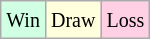<table class="wikitable">
<tr>
<td style="background-color: #d0ffe3;"><small>Win</small></td>
<td style="background-color: #ffffdd;"><small>Draw</small></td>
<td style="background-color: #ffd0e3;"><small>Loss</small></td>
</tr>
</table>
